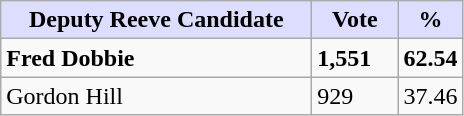<table class="wikitable">
<tr>
<th style="background:#ddf; width:200px;">Deputy Reeve Candidate</th>
<th style="background:#ddf; width:50px;">Vote</th>
<th style="background:#ddf; width:30px;">%</th>
</tr>
<tr>
<td><strong>Fred Dobbie</strong></td>
<td><strong>1,551</strong></td>
<td><strong>62.54</strong></td>
</tr>
<tr>
<td>Gordon Hill</td>
<td>929</td>
<td>37.46</td>
</tr>
</table>
